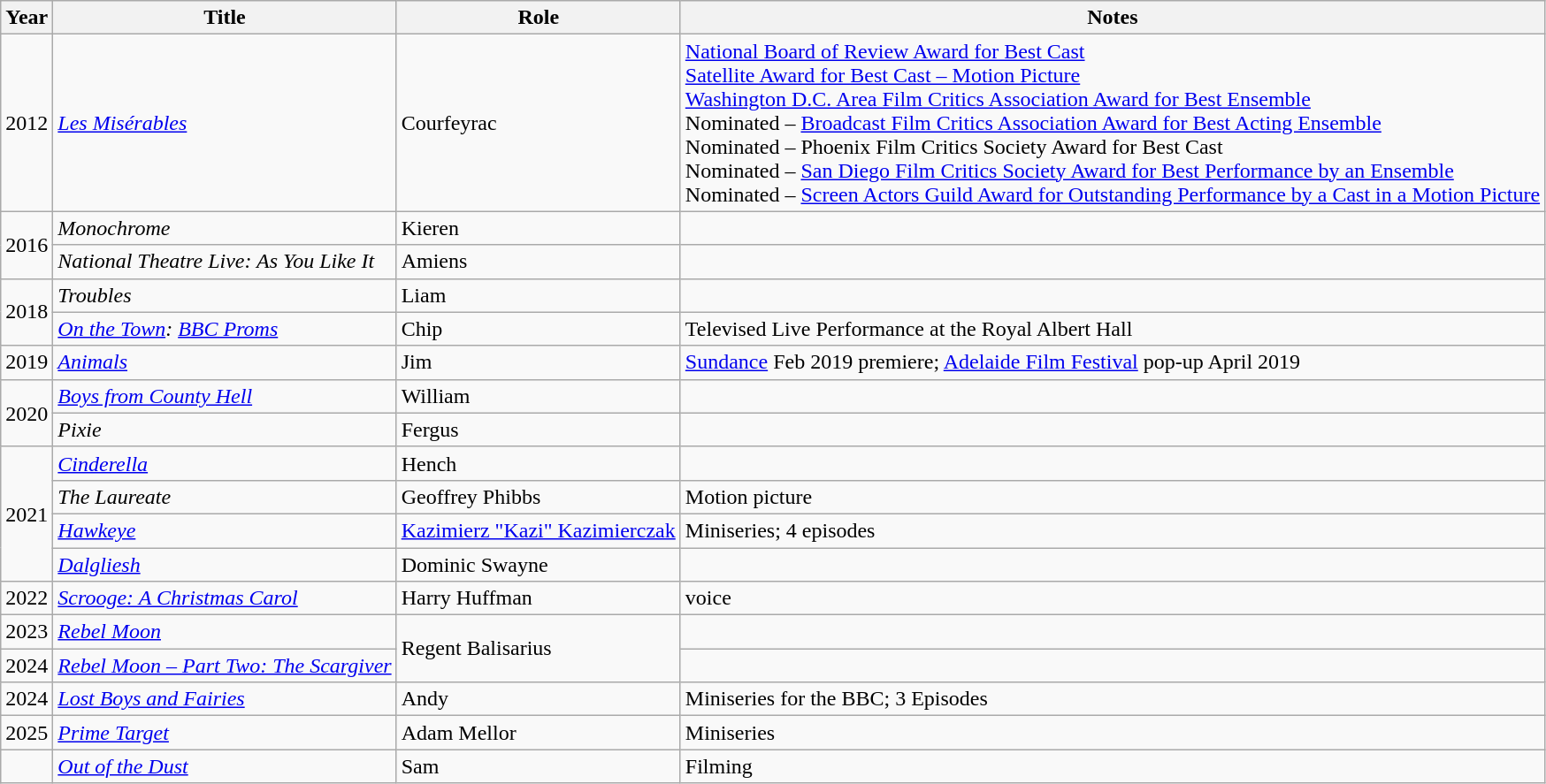<table class="wikitable sortable">
<tr>
<th>Year</th>
<th>Title</th>
<th>Role</th>
<th>Notes</th>
</tr>
<tr>
<td>2012</td>
<td><a href='#'><em>Les Misérables</em></a></td>
<td>Courfeyrac</td>
<td><a href='#'>National Board of Review Award for Best Cast</a><br><a href='#'>Satellite Award for Best Cast – Motion Picture</a><br><a href='#'>Washington D.C. Area Film Critics Association Award for Best Ensemble</a><br>Nominated – <a href='#'>Broadcast Film Critics Association Award for Best Acting Ensemble</a><br>Nominated – Phoenix Film Critics Society Award for Best Cast<br>Nominated – <a href='#'>San Diego Film Critics Society Award for Best Performance by an Ensemble</a><br>Nominated – <a href='#'>Screen Actors Guild Award for Outstanding Performance by a Cast in a Motion Picture</a></td>
</tr>
<tr>
<td rowspan="2">2016</td>
<td><em>Monochrome</em></td>
<td>Kieren</td>
<td></td>
</tr>
<tr>
<td><em>National Theatre Live: As You Like It</em></td>
<td>Amiens</td>
<td></td>
</tr>
<tr>
<td rowspan="2">2018</td>
<td><em>Troubles</em></td>
<td>Liam</td>
<td></td>
</tr>
<tr>
<td><em><a href='#'>On the Town</a>: <a href='#'>BBC Proms</a></em></td>
<td>Chip</td>
<td>Televised Live Performance at the Royal Albert Hall</td>
</tr>
<tr>
<td>2019</td>
<td><em><a href='#'>Animals</a></em></td>
<td>Jim</td>
<td><a href='#'>Sundance</a> Feb 2019 premiere; <a href='#'>Adelaide Film Festival</a> pop-up April 2019</td>
</tr>
<tr>
<td rowspan="2">2020</td>
<td><em><a href='#'>Boys from County Hell</a></em></td>
<td>William</td>
<td></td>
</tr>
<tr>
<td><em>Pixie</em></td>
<td>Fergus</td>
<td></td>
</tr>
<tr>
<td rowspan="4">2021</td>
<td><em><a href='#'>Cinderella</a></em></td>
<td>Hench</td>
<td></td>
</tr>
<tr>
<td><em>The Laureate</em></td>
<td>Geoffrey Phibbs</td>
<td>Motion picture</td>
</tr>
<tr>
<td><em><a href='#'>Hawkeye</a></em></td>
<td><a href='#'>Kazimierz "Kazi" Kazimierczak</a></td>
<td>Miniseries; 4 episodes</td>
</tr>
<tr>
<td><em><a href='#'>Dalgliesh</a></em></td>
<td>Dominic Swayne</td>
<td></td>
</tr>
<tr>
<td>2022</td>
<td><em><a href='#'>Scrooge: A Christmas Carol</a></em></td>
<td>Harry Huffman</td>
<td>voice</td>
</tr>
<tr>
<td>2023</td>
<td><em><a href='#'>Rebel Moon</a></em></td>
<td rowspan=2>Regent Balisarius</td>
<td></td>
</tr>
<tr>
<td>2024</td>
<td><em><a href='#'>Rebel Moon – Part Two: The Scargiver</a></em></td>
<td></td>
</tr>
<tr>
<td>2024</td>
<td><em><a href='#'>Lost Boys and Fairies</a></em></td>
<td>Andy</td>
<td>Miniseries for the BBC; 3 Episodes</td>
</tr>
<tr>
<td>2025</td>
<td><em><a href='#'>Prime Target</a></em></td>
<td>Adam Mellor</td>
<td>Miniseries</td>
</tr>
<tr>
<td></td>
<td><em> <a href='#'>Out of the Dust</a></em></td>
<td>Sam</td>
<td>Filming</td>
</tr>
</table>
